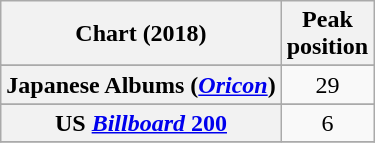<table class="wikitable sortable plainrowheaders" style="text-align:center">
<tr>
<th scope="col">Chart (2018)</th>
<th scope="col">Peak<br> position</th>
</tr>
<tr>
</tr>
<tr>
</tr>
<tr>
</tr>
<tr>
</tr>
<tr>
<th scope="row">Japanese Albums (<em><a href='#'>Oricon</a></em>)</th>
<td>29</td>
</tr>
<tr>
</tr>
<tr>
</tr>
<tr>
</tr>
<tr>
<th scope="row">US <a href='#'><em>Billboard</em> 200</a></th>
<td>6</td>
</tr>
<tr>
</tr>
</table>
